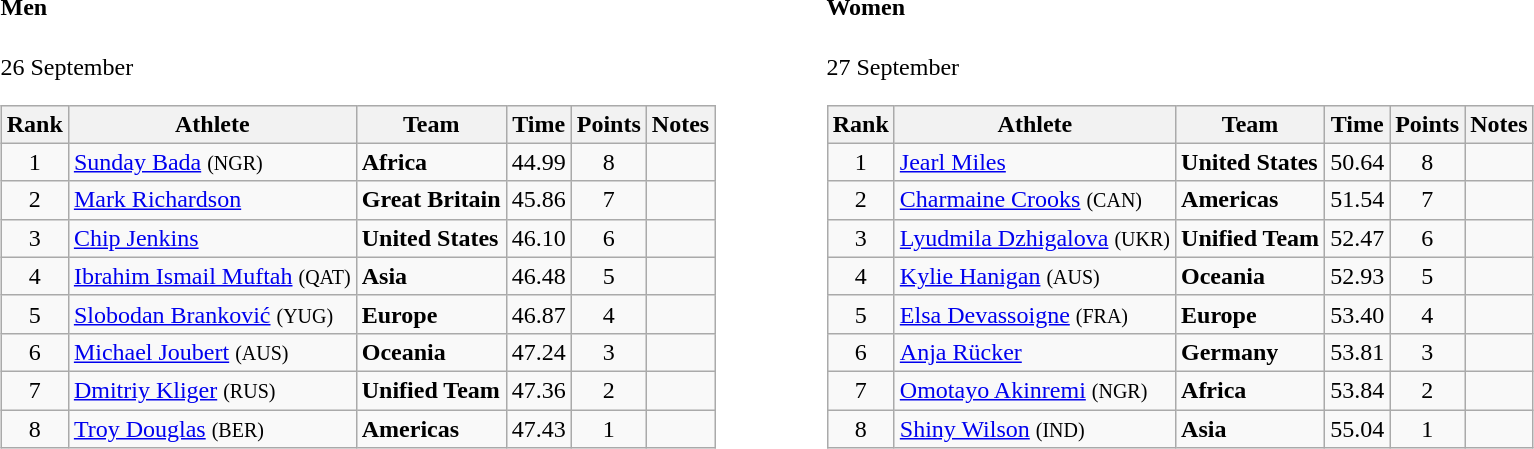<table>
<tr>
<td valign="top"><br><h4>Men</h4>26 September<table class="wikitable" style="text-align:center">
<tr>
<th>Rank</th>
<th>Athlete</th>
<th>Team</th>
<th>Time</th>
<th>Points</th>
<th>Notes</th>
</tr>
<tr>
<td>1</td>
<td align="left"><a href='#'>Sunday Bada</a> <small>(NGR) </small></td>
<td align=left><strong>Africa</strong></td>
<td>44.99</td>
<td>8</td>
<td></td>
</tr>
<tr>
<td>2</td>
<td align="left"><a href='#'>Mark Richardson</a></td>
<td align=left><strong>Great Britain</strong></td>
<td>45.86</td>
<td>7</td>
<td></td>
</tr>
<tr>
<td>3</td>
<td align="left"><a href='#'>Chip Jenkins</a></td>
<td align=left><strong>United States</strong></td>
<td>46.10</td>
<td>6</td>
<td></td>
</tr>
<tr>
<td>4</td>
<td align="left"><a href='#'>Ibrahim Ismail Muftah</a> <small>(QAT) </small></td>
<td align=left><strong>Asia</strong></td>
<td>46.48</td>
<td>5</td>
<td></td>
</tr>
<tr>
<td>5</td>
<td align="left"><a href='#'>Slobodan Branković</a> <small>(YUG) </small></td>
<td align=left><strong>Europe</strong></td>
<td>46.87</td>
<td>4</td>
<td></td>
</tr>
<tr>
<td>6</td>
<td align="left"><a href='#'>Michael Joubert</a> <small>(AUS) </small></td>
<td align=left><strong>Oceania</strong></td>
<td>47.24</td>
<td>3</td>
<td></td>
</tr>
<tr>
<td>7</td>
<td align="left"><a href='#'>Dmitriy Kliger</a> <small>(RUS) </small></td>
<td align=left><strong>Unified Team</strong></td>
<td>47.36</td>
<td>2</td>
<td></td>
</tr>
<tr>
<td>8</td>
<td align="left"><a href='#'>Troy Douglas</a> <small>(BER) </small></td>
<td align=left><strong>Americas</strong></td>
<td>47.43</td>
<td>1</td>
<td></td>
</tr>
</table>
</td>
<td width="50"> </td>
<td valign="top"><br><h4>Women</h4>27 September<table class="wikitable" style="text-align:center">
<tr>
<th>Rank</th>
<th>Athlete</th>
<th>Team</th>
<th>Time</th>
<th>Points</th>
<th>Notes</th>
</tr>
<tr>
<td>1</td>
<td align="left"><a href='#'>Jearl Miles</a></td>
<td align=left><strong>United States</strong></td>
<td>50.64</td>
<td>8</td>
<td></td>
</tr>
<tr>
<td>2</td>
<td align="left"><a href='#'>Charmaine Crooks</a> <small>(CAN) </small></td>
<td align=left><strong>Americas</strong></td>
<td>51.54</td>
<td>7</td>
<td></td>
</tr>
<tr>
<td>3</td>
<td align="left"><a href='#'>Lyudmila Dzhigalova</a> <small>(UKR) </small></td>
<td align=left><strong>Unified Team</strong></td>
<td>52.47</td>
<td>6</td>
<td></td>
</tr>
<tr>
<td>4</td>
<td align="left"><a href='#'>Kylie Hanigan</a> <small>(AUS) </small></td>
<td align=left><strong>Oceania</strong></td>
<td>52.93</td>
<td>5</td>
<td></td>
</tr>
<tr>
<td>5</td>
<td align="left"><a href='#'>Elsa Devassoigne</a> <small>(FRA) </small></td>
<td align=left><strong>Europe</strong></td>
<td>53.40</td>
<td>4</td>
<td></td>
</tr>
<tr>
<td>6</td>
<td align="left"><a href='#'>Anja Rücker</a></td>
<td align=left><strong>Germany</strong></td>
<td>53.81</td>
<td>3</td>
<td></td>
</tr>
<tr>
<td>7</td>
<td align="left"><a href='#'>Omotayo Akinremi</a> <small>(NGR) </small></td>
<td align=left><strong>Africa</strong></td>
<td>53.84</td>
<td>2</td>
<td></td>
</tr>
<tr>
<td>8</td>
<td align="left"><a href='#'>Shiny Wilson</a> <small>(IND) </small></td>
<td align=left><strong>Asia</strong></td>
<td>55.04</td>
<td>1</td>
<td></td>
</tr>
</table>
</td>
</tr>
</table>
